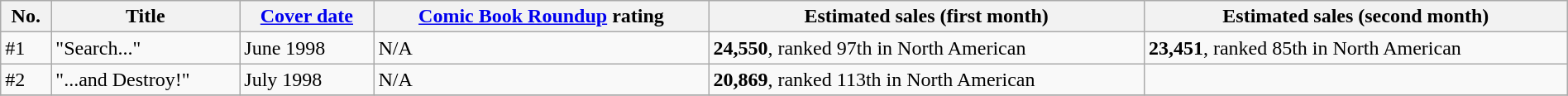<table class="wikitable" width=100%>
<tr>
<th>No.</th>
<th>Title</th>
<th><a href='#'>Cover date</a></th>
<th><a href='#'>Comic Book Roundup</a> rating</th>
<th>Estimated sales (first month)</th>
<th>Estimated sales (second month)</th>
</tr>
<tr>
<td>#1</td>
<td>"Search..."</td>
<td>June 1998</td>
<td>N/A</td>
<td><strong>24,550</strong>, ranked 97th in North American<br></td>
<td><strong>23,451</strong>, ranked 85th in North American</td>
</tr>
<tr>
<td>#2</td>
<td>"...and Destroy!"</td>
<td>July 1998</td>
<td>N/A</td>
<td><strong>20,869</strong>, ranked 113th in North American</td>
<td></td>
</tr>
<tr>
</tr>
</table>
